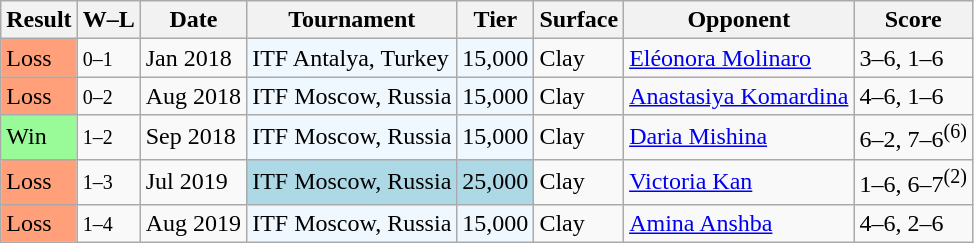<table class="wikitable sortable">
<tr>
<th>Result</th>
<th class="unsortable">W–L</th>
<th>Date</th>
<th>Tournament</th>
<th>Tier</th>
<th>Surface</th>
<th>Opponent</th>
<th class="unsortable">Score</th>
</tr>
<tr>
<td bgcolor=#ffa07a>Loss</td>
<td><small>0–1</small></td>
<td>Jan 2018</td>
<td style=background:#f0f8ff;>ITF Antalya, Turkey</td>
<td style=background:#f0f8ff;>15,000</td>
<td>Clay</td>
<td> <a href='#'>Eléonora Molinaro</a></td>
<td>3–6, 1–6</td>
</tr>
<tr>
<td bgcolor=#ffa07a>Loss</td>
<td><small>0–2</small></td>
<td>Aug 2018</td>
<td style=background:#f0f8ff;>ITF Moscow, Russia</td>
<td style=background:#f0f8ff;>15,000</td>
<td>Clay</td>
<td> <a href='#'>Anastasiya Komardina</a></td>
<td>4–6, 1–6</td>
</tr>
<tr>
<td bgcolor="98FB98">Win</td>
<td><small>1–2</small></td>
<td>Sep 2018</td>
<td style=background:#f0f8ff;>ITF Moscow, Russia</td>
<td style=background:#f0f8ff;>15,000</td>
<td>Clay</td>
<td> <a href='#'>Daria Mishina</a></td>
<td>6–2, 7–6<sup>(6)</sup></td>
</tr>
<tr>
<td bgcolor=#ffa07a>Loss</td>
<td><small>1–3</small></td>
<td>Jul 2019</td>
<td style="background:lightblue;">ITF Moscow, Russia</td>
<td style="background:lightblue;">25,000</td>
<td>Clay</td>
<td> <a href='#'>Victoria Kan</a></td>
<td>1–6, 6–7<sup>(2)</sup></td>
</tr>
<tr>
<td bgcolor=#ffa07a>Loss</td>
<td><small>1–4</small></td>
<td>Aug 2019</td>
<td style=background:#f0f8ff;>ITF Moscow, Russia</td>
<td style=background:#f0f8ff;>15,000</td>
<td>Clay</td>
<td> <a href='#'>Amina Anshba</a></td>
<td>4–6, 2–6</td>
</tr>
</table>
